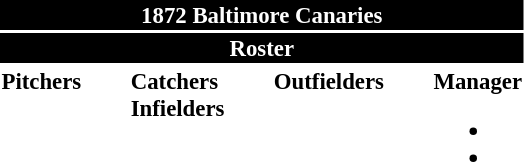<table class="toccolours" style="font-size: 95%;">
<tr>
<th colspan="10" style="background-color: black; color:white; text-align: center;">1872 Baltimore Canaries</th>
</tr>
<tr>
<td colspan="10" style="background-color:black; color: white; text-align: center;"><strong>Roster</strong></td>
</tr>
<tr>
<td valign="top"><strong>Pitchers</strong><br>
</td>
<td width="25px"></td>
<td valign="top"><strong>Catchers</strong><br>


<strong>Infielders</strong>



</td>
<td width="25px"></td>
<td valign="top"><strong>Outfielders</strong><br>

</td>
<td width="25px"></td>
<td valign="top"><strong>Manager</strong><br><ul><li></li><li></li></ul></td>
</tr>
</table>
